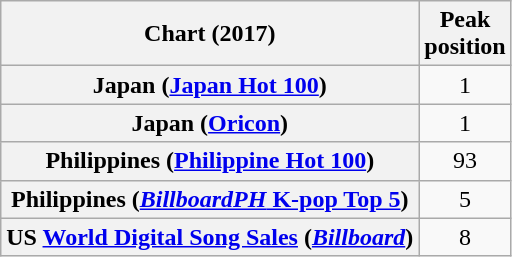<table class="wikitable sortable plainrowheaders" style="text-align:center">
<tr>
<th scope="col">Chart (2017)</th>
<th scope="col">Peak<br>position</th>
</tr>
<tr>
<th scope="row">Japan (<a href='#'>Japan Hot 100</a>)</th>
<td>1</td>
</tr>
<tr>
<th scope="row">Japan (<a href='#'>Oricon</a>)</th>
<td>1</td>
</tr>
<tr>
<th scope="row">Philippines (<a href='#'>Philippine Hot 100</a>)</th>
<td>93</td>
</tr>
<tr>
<th scope="row">Philippines (<a href='#'><em>BillboardPH</em> K-pop Top 5</a>)</th>
<td>5</td>
</tr>
<tr>
<th scope="row">US <a href='#'>World Digital Song Sales</a> (<em><a href='#'>Billboard</a></em>)</th>
<td>8</td>
</tr>
</table>
